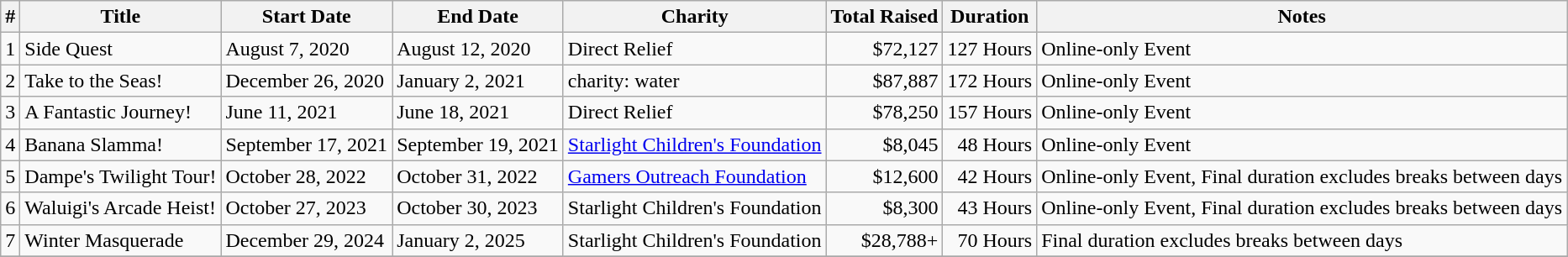<table class="wikitable">
<tr>
<th>#</th>
<th>Title</th>
<th>Start Date</th>
<th>End Date</th>
<th>Charity</th>
<th>Total Raised</th>
<th>Duration</th>
<th>Notes</th>
</tr>
<tr>
<td>1</td>
<td>Side Quest</td>
<td>August 7, 2020</td>
<td>August 12, 2020</td>
<td>Direct Relief</td>
<td style="text-align: right;">$72,127</td>
<td style="text-align: right;">127 Hours</td>
<td>Online-only Event</td>
</tr>
<tr>
<td>2</td>
<td>Take to the Seas!</td>
<td>December 26, 2020</td>
<td>January 2, 2021</td>
<td>charity: water</td>
<td style="text-align: right;">$87,887</td>
<td style="text-align: right;">172 Hours</td>
<td>Online-only Event</td>
</tr>
<tr>
<td>3</td>
<td>A Fantastic Journey!</td>
<td>June 11, 2021</td>
<td>June 18, 2021</td>
<td>Direct Relief</td>
<td style="text-align: right;">$78,250</td>
<td style="text-align: right;">157 Hours</td>
<td>Online-only Event</td>
</tr>
<tr>
<td>4</td>
<td>Banana Slamma!</td>
<td>September 17, 2021</td>
<td>September 19, 2021</td>
<td><a href='#'>Starlight Children's Foundation</a></td>
<td style="text-align: right;">$8,045</td>
<td style="text-align: right;">48 Hours</td>
<td>Online-only Event</td>
</tr>
<tr>
<td>5</td>
<td>Dampe's Twilight Tour!</td>
<td>October 28, 2022</td>
<td>October 31, 2022</td>
<td><a href='#'>Gamers Outreach Foundation</a></td>
<td style="text-align: right;">$12,600</td>
<td style="text-align: right;">42 Hours</td>
<td>Online-only Event, Final duration excludes breaks between days</td>
</tr>
<tr>
<td>6</td>
<td>Waluigi's Arcade Heist!</td>
<td>October 27, 2023</td>
<td>October 30, 2023</td>
<td>Starlight Children's Foundation</td>
<td style="text-align: right;">$8,300</td>
<td style="text-align: right;">43 Hours</td>
<td>Online-only Event, Final duration excludes breaks between days</td>
</tr>
<tr>
<td>7</td>
<td>Winter Masquerade</td>
<td>December 29, 2024</td>
<td>January 2, 2025</td>
<td>Starlight Children's Foundation</td>
<td style="text-align: right;">$28,788+</td>
<td style="text-align: right;">70 Hours</td>
<td>Final duration excludes breaks between days</td>
</tr>
<tr>
</tr>
</table>
